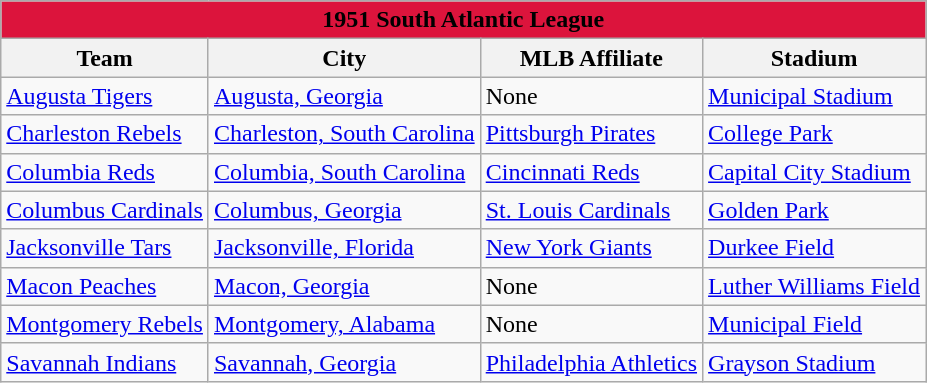<table class="wikitable" style="width:auto">
<tr>
<td bgcolor="#DC143C" align="center" colspan="7"><strong><span>1951 South Atlantic League</span></strong></td>
</tr>
<tr>
<th>Team</th>
<th>City</th>
<th>MLB Affiliate</th>
<th>Stadium</th>
</tr>
<tr>
<td><a href='#'>Augusta Tigers</a></td>
<td><a href='#'>Augusta, Georgia</a></td>
<td>None</td>
<td><a href='#'>Municipal Stadium</a></td>
</tr>
<tr>
<td><a href='#'>Charleston Rebels</a></td>
<td><a href='#'>Charleston, South Carolina</a></td>
<td><a href='#'>Pittsburgh Pirates</a></td>
<td><a href='#'>College Park</a></td>
</tr>
<tr>
<td><a href='#'>Columbia Reds</a></td>
<td><a href='#'>Columbia, South Carolina</a></td>
<td><a href='#'>Cincinnati Reds</a></td>
<td><a href='#'>Capital City Stadium</a></td>
</tr>
<tr>
<td><a href='#'>Columbus Cardinals</a></td>
<td><a href='#'>Columbus, Georgia</a></td>
<td><a href='#'>St. Louis Cardinals</a></td>
<td><a href='#'>Golden Park</a></td>
</tr>
<tr>
<td><a href='#'>Jacksonville Tars</a></td>
<td><a href='#'>Jacksonville, Florida</a></td>
<td><a href='#'>New York Giants</a></td>
<td><a href='#'>Durkee Field</a></td>
</tr>
<tr>
<td><a href='#'>Macon Peaches</a></td>
<td><a href='#'>Macon, Georgia</a></td>
<td>None</td>
<td><a href='#'>Luther Williams Field</a></td>
</tr>
<tr>
<td><a href='#'>Montgomery Rebels</a></td>
<td><a href='#'>Montgomery, Alabama</a></td>
<td>None</td>
<td><a href='#'>Municipal Field</a></td>
</tr>
<tr>
<td><a href='#'>Savannah Indians</a></td>
<td><a href='#'>Savannah, Georgia</a></td>
<td><a href='#'>Philadelphia Athletics</a></td>
<td><a href='#'>Grayson Stadium</a></td>
</tr>
</table>
